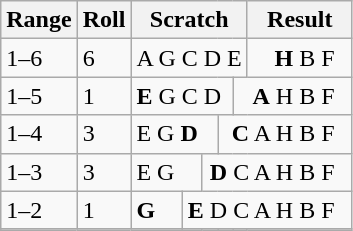<table class="wikitable">
<tr>
<th>Range</th>
<th>Roll</th>
<th colspan="5">Scratch</th>
<th colspan="1">Result</th>
</tr>
<tr>
<td>1–6</td>
<td>6</td>
<td colspan="5">A G C D E</td>
<td colspan="1" align="right"><strong>H</strong> B F  </td>
</tr>
<tr>
<td>1–5</td>
<td>1</td>
<td colspan="4"><strong>E</strong> G C D</td>
<td colspan="2" align="right"><strong>A</strong> H B F  </td>
</tr>
<tr>
<td>1–4</td>
<td>3</td>
<td colspan="3">E G <strong>D</strong></td>
<td colspan="3" align="right"><strong>C</strong> A H B F  </td>
</tr>
<tr>
<td>1–3</td>
<td>3</td>
<td colspan="2">E G</td>
<td colspan="4" align="right"><strong>D</strong> C A H B F  </td>
</tr>
<tr>
<td>1–2</td>
<td>1</td>
<td colspan="1"><strong>G</strong></td>
<td colspan="5" align="right"><strong>E</strong> D C A H B F  </td>
</tr>
<tr>
<td style="padding-top:0;padding-bottom:0;" colspan="3"></td>
<td style="padding-top:0;padding-bottom:0;"></td>
<td style="padding-top:0;padding-bottom:0;"></td>
<td style="padding-top:0;padding-bottom:0;"></td>
<td style="padding-top:0;padding-bottom:0;"></td>
</tr>
</table>
